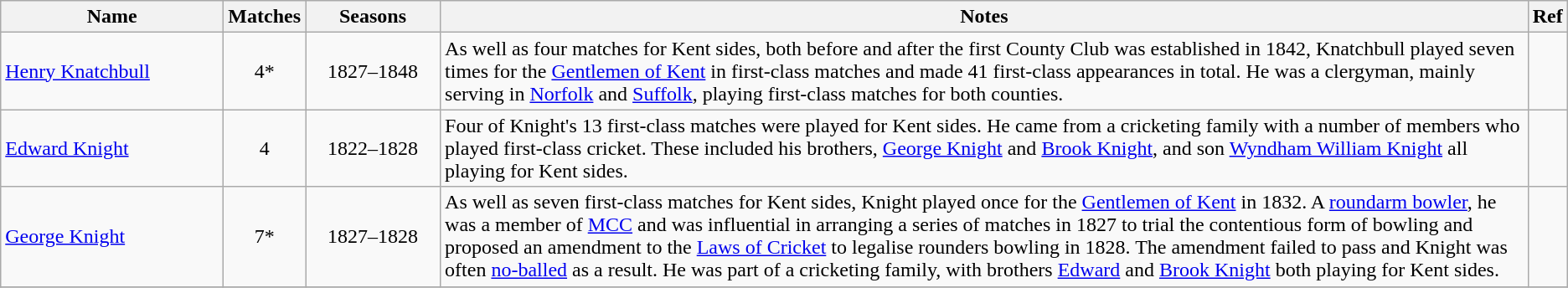<table class="wikitable">
<tr>
<th style="width:170px">Name</th>
<th>Matches</th>
<th style="width: 100px">Seasons</th>
<th>Notes</th>
<th>Ref</th>
</tr>
<tr>
<td><a href='#'>Henry Knatchbull</a></td>
<td align=center>4*</td>
<td align=center>1827–1848</td>
<td>As well as four matches for Kent sides, both before and after the first County Club was established in 1842, Knatchbull played seven times for the <a href='#'>Gentlemen of Kent</a> in first-class matches and made 41 first-class appearances in total. He was a clergyman, mainly serving in <a href='#'>Norfolk</a> and <a href='#'>Suffolk</a>, playing first-class matches for both counties.</td>
<td></td>
</tr>
<tr>
<td><a href='#'>Edward Knight</a></td>
<td align=center>4</td>
<td align=center>1822–1828</td>
<td>Four of Knight's 13 first-class matches were played for Kent sides. He came from a cricketing family with a number of members who played first-class cricket. These included his brothers, <a href='#'>George Knight</a> and <a href='#'>Brook Knight</a>, and son <a href='#'>Wyndham William Knight</a> all playing for Kent sides.</td>
<td></td>
</tr>
<tr>
<td><a href='#'>George Knight</a></td>
<td align=center>7*</td>
<td align=center>1827–1828</td>
<td>As well as seven first-class matches for Kent sides, Knight played once for the <a href='#'>Gentlemen of Kent</a> in 1832. A <a href='#'>roundarm bowler</a>, he was a member of <a href='#'>MCC</a> and was influential in arranging a series of matches in 1827 to trial the contentious form of bowling and proposed an amendment to the <a href='#'>Laws of Cricket</a> to legalise rounders bowling in 1828. The amendment failed to pass and Knight was often <a href='#'>no-balled</a> as a result. He was part of a cricketing family, with brothers <a href='#'>Edward</a> and <a href='#'>Brook Knight</a> both playing for Kent sides.</td>
<td></td>
</tr>
<tr>
</tr>
</table>
